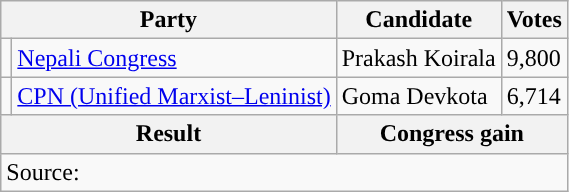<table class="wikitable">
<tr>
<th colspan="2">Party</th>
<th>Candidate</th>
<th>Votes</th>
</tr>
<tr>
<td style="background-color:"></td>
<td><a href='#'>Nepali Congress</a></td>
<td>Prakash Koirala</td>
<td>9,800</td>
</tr>
<tr>
<td style="background-color:"></td>
<td><a href='#'>CPN (Unified Marxist–Leninist)</a></td>
<td>Goma Devkota</td>
<td>6,714</td>
</tr>
<tr>
<th colspan="2">Result</th>
<th colspan="2">Congress gain</th>
</tr>
<tr>
<td colspan="4">Source: </td>
</tr>
</table>
